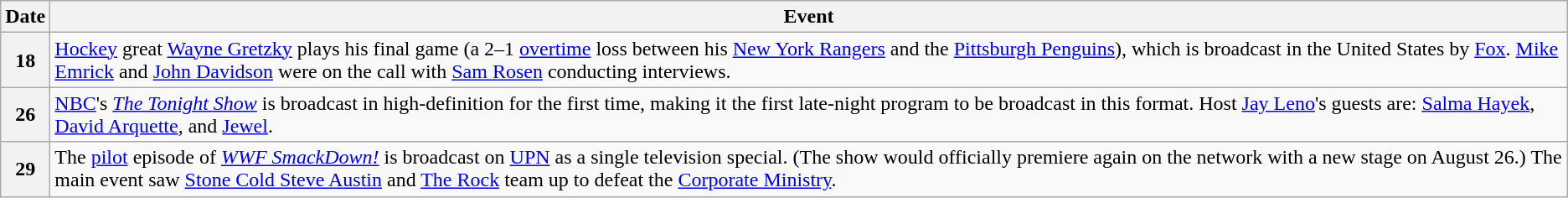<table class="wikitable">
<tr>
<th>Date</th>
<th>Event</th>
</tr>
<tr>
<th>18</th>
<td><a href='#'>Hockey</a> great <a href='#'>Wayne Gretzky</a> plays his final game (a 2–1 <a href='#'>overtime</a> loss between his <a href='#'>New York Rangers</a> and the <a href='#'>Pittsburgh Penguins</a>), which is broadcast in the United States by <a href='#'>Fox</a>. <a href='#'>Mike Emrick</a> and <a href='#'>John Davidson</a> were on the call with <a href='#'>Sam Rosen</a> conducting interviews.</td>
</tr>
<tr>
<th>26</th>
<td><a href='#'>NBC</a>'s <em><a href='#'>The Tonight Show</a></em> is broadcast in high-definition for the first time, making it the first late-night program to be broadcast in this format. Host <a href='#'>Jay Leno</a>'s guests are: <a href='#'>Salma Hayek</a>, <a href='#'>David Arquette</a>, and <a href='#'>Jewel</a>.</td>
</tr>
<tr>
<th>29</th>
<td>The <a href='#'>pilot</a> episode of <em><a href='#'>WWF SmackDown!</a></em> is broadcast on <a href='#'>UPN</a> as a single television special. (The show would officially premiere again on the network with a new stage on August 26.) The main event saw <a href='#'>Stone Cold Steve Austin</a> and <a href='#'>The Rock</a> team up to defeat the <a href='#'>Corporate Ministry</a>.</td>
</tr>
</table>
